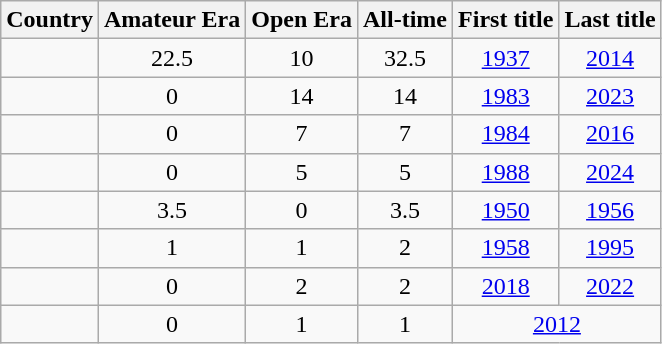<table class="wikitable sortable">
<tr>
<th>Country</th>
<th>Amateur Era</th>
<th>Open Era</th>
<th>All-time</th>
<th>First title</th>
<th>Last title</th>
</tr>
<tr>
<td></td>
<td align="center">22.5</td>
<td align="center">10</td>
<td align="center">32.5</td>
<td align="center"><a href='#'>1937</a></td>
<td align="center"><a href='#'>2014</a></td>
</tr>
<tr>
<td></td>
<td align="center">0</td>
<td align="center">14</td>
<td align="center">14</td>
<td align="center"><a href='#'>1983</a></td>
<td align="center"><a href='#'>2023</a></td>
</tr>
<tr>
<td></td>
<td align="center">0</td>
<td align="center">7</td>
<td align="center">7</td>
<td align="center"><a href='#'>1984</a></td>
<td align="center"><a href='#'>2016</a></td>
</tr>
<tr>
<td></td>
<td align="center">0</td>
<td align="center">5</td>
<td align="center">5</td>
<td align="center"><a href='#'>1988</a></td>
<td align="center"><a href='#'>2024</a></td>
</tr>
<tr>
<td></td>
<td align="center">3.5</td>
<td align="center">0</td>
<td align="center">3.5</td>
<td align="center"><a href='#'>1950</a></td>
<td align="center"><a href='#'>1956</a></td>
</tr>
<tr>
<td></td>
<td align="center">1</td>
<td align="center">1</td>
<td align="center">2</td>
<td align="center"><a href='#'>1958</a></td>
<td align="center"><a href='#'>1995</a></td>
</tr>
<tr>
<td></td>
<td align="center">0</td>
<td align="center">2</td>
<td align="center">2</td>
<td align="center"><a href='#'>2018</a></td>
<td align="center"><a href='#'>2022</a></td>
</tr>
<tr>
<td></td>
<td align="center">0</td>
<td align="center">1</td>
<td align="center">1</td>
<td colspan="2" align="center"><a href='#'>2012</a></td>
</tr>
</table>
